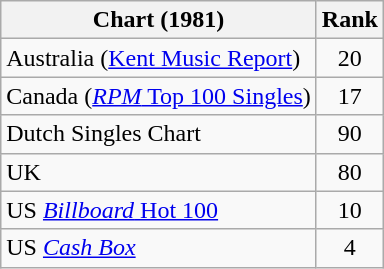<table class="wikitable sortable">
<tr>
<th>Chart (1981)</th>
<th>Rank</th>
</tr>
<tr>
<td>Australia (<a href='#'>Kent Music Report</a>)</td>
<td style="text-align:center;">20</td>
</tr>
<tr>
<td>Canada (<a href='#'><em>RPM</em> Top 100 Singles</a>)</td>
<td style="text-align:center;">17</td>
</tr>
<tr>
<td>Dutch Singles Chart</td>
<td style="text-align:center;">90</td>
</tr>
<tr>
<td>UK </td>
<td style="text-align:center;">80</td>
</tr>
<tr>
<td>US <a href='#'><em>Billboard</em> Hot 100</a></td>
<td style="text-align:center;">10</td>
</tr>
<tr>
<td>US <a href='#'><em>Cash Box</em></a></td>
<td style="text-align:center;">4</td>
</tr>
</table>
